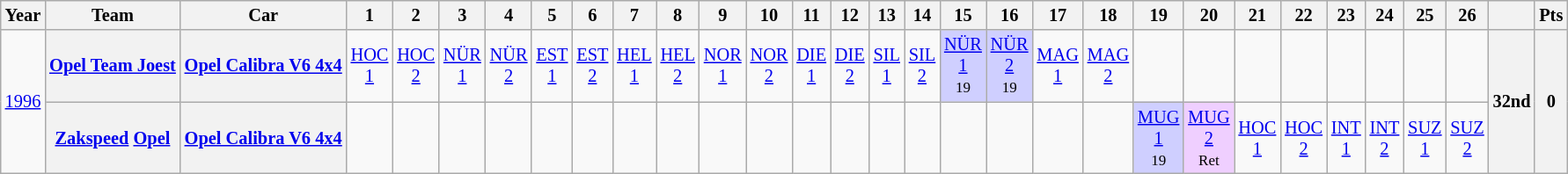<table class="wikitable" border="1" style="text-align:center; font-size:85%;">
<tr>
<th>Year</th>
<th>Team</th>
<th>Car</th>
<th>1</th>
<th>2</th>
<th>3</th>
<th>4</th>
<th>5</th>
<th>6</th>
<th>7</th>
<th>8</th>
<th>9</th>
<th>10</th>
<th>11</th>
<th>12</th>
<th>13</th>
<th>14</th>
<th>15</th>
<th>16</th>
<th>17</th>
<th>18</th>
<th>19</th>
<th>20</th>
<th>21</th>
<th>22</th>
<th>23</th>
<th>24</th>
<th>25</th>
<th>26</th>
<th></th>
<th>Pts</th>
</tr>
<tr>
<td rowspan=2><a href='#'>1996</a></td>
<th><a href='#'>Opel Team Joest</a></th>
<th><a href='#'>Opel Calibra V6 4x4</a></th>
<td><a href='#'>HOC<br>1</a></td>
<td><a href='#'>HOC<br>2</a></td>
<td><a href='#'>NÜR<br>1</a></td>
<td><a href='#'>NÜR<br>2</a></td>
<td><a href='#'>EST<br>1</a></td>
<td><a href='#'>EST<br>2</a></td>
<td><a href='#'>HEL<br>1</a></td>
<td><a href='#'>HEL<br>2</a></td>
<td><a href='#'>NOR<br>1</a></td>
<td><a href='#'>NOR<br>2</a></td>
<td><a href='#'>DIE<br>1</a></td>
<td><a href='#'>DIE<br>2</a></td>
<td><a href='#'>SIL<br>1</a></td>
<td><a href='#'>SIL<br>2</a></td>
<td style="background:#CFCFFF;"><a href='#'>NÜR<br>1</a><br><small>19</small></td>
<td style="background:#CFCFFF;"><a href='#'>NÜR<br>2</a><br><small>19</small></td>
<td><a href='#'>MAG<br>1</a></td>
<td><a href='#'>MAG<br>2</a></td>
<td></td>
<td></td>
<td></td>
<td></td>
<td></td>
<td></td>
<td></td>
<td></td>
<th rowspan=2>32nd</th>
<th rowspan=2>0</th>
</tr>
<tr>
<th><a href='#'>Zakspeed</a> <a href='#'>Opel</a></th>
<th><a href='#'>Opel Calibra V6 4x4</a></th>
<td></td>
<td></td>
<td></td>
<td></td>
<td></td>
<td></td>
<td></td>
<td></td>
<td></td>
<td></td>
<td></td>
<td></td>
<td></td>
<td></td>
<td></td>
<td></td>
<td></td>
<td></td>
<td style="background:#CFCFFF;"><a href='#'>MUG<br>1</a><br><small>19</small></td>
<td style="background:#EFCFFF;"><a href='#'>MUG<br>2</a><br><small>Ret</small></td>
<td><a href='#'>HOC<br>1</a></td>
<td><a href='#'>HOC<br>2</a></td>
<td><a href='#'>INT<br>1</a></td>
<td><a href='#'>INT<br>2</a></td>
<td><a href='#'>SUZ<br>1</a></td>
<td><a href='#'>SUZ<br>2</a></td>
</tr>
</table>
